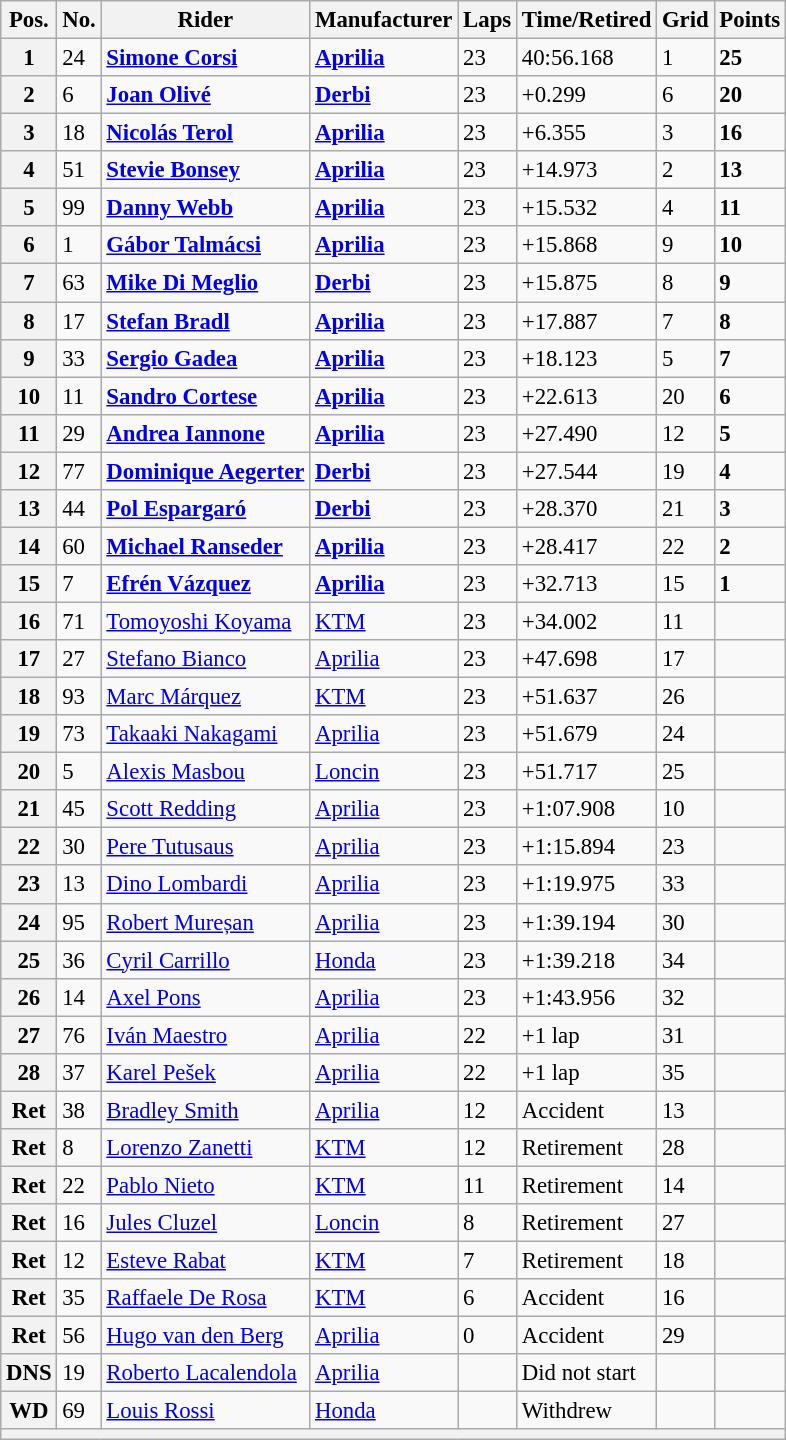<table class="wikitable" style="font-size: 95%;">
<tr>
<th>Pos.</th>
<th>No.</th>
<th>Rider</th>
<th>Manufacturer</th>
<th>Laps</th>
<th>Time/Retired</th>
<th>Grid</th>
<th>Points</th>
</tr>
<tr>
<th>1</th>
<td>24</td>
<td> <strong><a href='#'>Simone Corsi</a></strong></td>
<td><strong><a href='#'>Aprilia</a></strong></td>
<td>23</td>
<td>40:56.168</td>
<td>1</td>
<td><strong>25</strong></td>
</tr>
<tr>
<th>2</th>
<td>6</td>
<td> <strong><a href='#'>Joan Olivé</a></strong></td>
<td><strong><a href='#'>Derbi</a></strong></td>
<td>23</td>
<td>+0.299</td>
<td>6</td>
<td><strong>20</strong></td>
</tr>
<tr>
<th>3</th>
<td>18</td>
<td> <strong><a href='#'>Nicolás Terol</a></strong></td>
<td><strong><a href='#'>Aprilia</a></strong></td>
<td>23</td>
<td>+6.355</td>
<td>3</td>
<td><strong>16</strong></td>
</tr>
<tr>
<th>4</th>
<td>51</td>
<td> <strong><a href='#'>Stevie Bonsey</a></strong></td>
<td><strong><a href='#'>Aprilia</a></strong></td>
<td>23</td>
<td>+14.973</td>
<td>2</td>
<td><strong>13</strong></td>
</tr>
<tr>
<th>5</th>
<td>99</td>
<td> <strong><a href='#'>Danny Webb</a></strong></td>
<td><strong><a href='#'>Aprilia</a></strong></td>
<td>23</td>
<td>+15.532</td>
<td>4</td>
<td><strong>11</strong></td>
</tr>
<tr>
<th>6</th>
<td>1</td>
<td> <strong><a href='#'>Gábor Talmácsi</a></strong></td>
<td><strong><a href='#'>Aprilia</a></strong></td>
<td>23</td>
<td>+15.868</td>
<td>9</td>
<td><strong>10</strong></td>
</tr>
<tr>
<th>7</th>
<td>63</td>
<td> <strong><a href='#'>Mike Di Meglio</a></strong></td>
<td><strong><a href='#'>Derbi</a></strong></td>
<td>23</td>
<td>+15.875</td>
<td>8</td>
<td><strong>9</strong></td>
</tr>
<tr>
<th>8</th>
<td>17</td>
<td> <strong><a href='#'>Stefan Bradl</a></strong></td>
<td><strong><a href='#'>Aprilia</a></strong></td>
<td>23</td>
<td>+17.887</td>
<td>7</td>
<td><strong>8</strong></td>
</tr>
<tr>
<th>9</th>
<td>33</td>
<td> <strong><a href='#'>Sergio Gadea</a></strong></td>
<td><strong><a href='#'>Aprilia</a></strong></td>
<td>23</td>
<td>+18.123</td>
<td>5</td>
<td><strong>7</strong></td>
</tr>
<tr>
<th>10</th>
<td>11</td>
<td> <strong><a href='#'>Sandro Cortese</a></strong></td>
<td><strong><a href='#'>Aprilia</a></strong></td>
<td>23</td>
<td>+22.613</td>
<td>20</td>
<td><strong>6</strong></td>
</tr>
<tr>
<th>11</th>
<td>29</td>
<td> <strong><a href='#'>Andrea Iannone</a></strong></td>
<td><strong><a href='#'>Aprilia</a></strong></td>
<td>23</td>
<td>+27.490</td>
<td>12</td>
<td><strong>5</strong></td>
</tr>
<tr>
<th>12</th>
<td>77</td>
<td> <strong><a href='#'>Dominique Aegerter</a></strong></td>
<td><strong><a href='#'>Derbi</a></strong></td>
<td>23</td>
<td>+27.544</td>
<td>19</td>
<td><strong>4</strong></td>
</tr>
<tr>
<th>13</th>
<td>44</td>
<td> <strong><a href='#'>Pol Espargaró</a></strong></td>
<td><strong><a href='#'>Derbi</a></strong></td>
<td>23</td>
<td>+28.370</td>
<td>21</td>
<td><strong>3</strong></td>
</tr>
<tr>
<th>14</th>
<td>60</td>
<td> <strong><a href='#'>Michael Ranseder</a></strong></td>
<td><strong><a href='#'>Aprilia</a></strong></td>
<td>23</td>
<td>+28.417</td>
<td>22</td>
<td><strong>2</strong></td>
</tr>
<tr>
<th>15</th>
<td>7</td>
<td> <strong><a href='#'>Efrén Vázquez</a></strong></td>
<td><strong><a href='#'>Aprilia</a></strong></td>
<td>23</td>
<td>+32.713</td>
<td>15</td>
<td><strong>1</strong></td>
</tr>
<tr>
<th>16</th>
<td>71</td>
<td> <a href='#'>Tomoyoshi Koyama</a></td>
<td><a href='#'>KTM</a></td>
<td>23</td>
<td>+34.002</td>
<td>11</td>
<td></td>
</tr>
<tr>
<th>17</th>
<td>27</td>
<td> <a href='#'>Stefano Bianco</a></td>
<td><a href='#'>Aprilia</a></td>
<td>23</td>
<td>+47.698</td>
<td>17</td>
<td></td>
</tr>
<tr>
<th>18</th>
<td>93</td>
<td> <a href='#'>Marc Márquez</a></td>
<td><a href='#'>KTM</a></td>
<td>23</td>
<td>+51.637</td>
<td>26</td>
<td></td>
</tr>
<tr>
<th>19</th>
<td>73</td>
<td> <a href='#'>Takaaki Nakagami</a></td>
<td><a href='#'>Aprilia</a></td>
<td>23</td>
<td>+51.679</td>
<td>24</td>
<td></td>
</tr>
<tr>
<th>20</th>
<td>5</td>
<td> <a href='#'>Alexis Masbou</a></td>
<td><a href='#'>Loncin</a></td>
<td>23</td>
<td>+51.717</td>
<td>25</td>
<td></td>
</tr>
<tr>
<th>21</th>
<td>45</td>
<td> <a href='#'>Scott Redding</a></td>
<td><a href='#'>Aprilia</a></td>
<td>23</td>
<td>+1:07.908</td>
<td>10</td>
<td></td>
</tr>
<tr>
<th>22</th>
<td>30</td>
<td> <a href='#'>Pere Tutusaus</a></td>
<td><a href='#'>Aprilia</a></td>
<td>23</td>
<td>+1:15.894</td>
<td>23</td>
<td></td>
</tr>
<tr>
<th>23</th>
<td>13</td>
<td> <a href='#'>Dino Lombardi</a></td>
<td><a href='#'>Aprilia</a></td>
<td>23</td>
<td>+1:19.975</td>
<td>33</td>
<td></td>
</tr>
<tr>
<th>24</th>
<td>95</td>
<td> <a href='#'>Robert Mureșan</a></td>
<td><a href='#'>Aprilia</a></td>
<td>23</td>
<td>+1:39.194</td>
<td>30</td>
<td></td>
</tr>
<tr>
<th>25</th>
<td>36</td>
<td> <a href='#'>Cyril Carrillo</a></td>
<td><a href='#'>Honda</a></td>
<td>23</td>
<td>+1:39.218</td>
<td>34</td>
<td></td>
</tr>
<tr>
<th>26</th>
<td>14</td>
<td> <a href='#'>Axel Pons</a></td>
<td><a href='#'>Aprilia</a></td>
<td>23</td>
<td>+1:43.956</td>
<td>32</td>
<td></td>
</tr>
<tr>
<th>27</th>
<td>76</td>
<td> <a href='#'>Iván Maestro</a></td>
<td><a href='#'>Aprilia</a></td>
<td>22</td>
<td>+1 lap</td>
<td>31</td>
<td></td>
</tr>
<tr>
<th>28</th>
<td>37</td>
<td> <a href='#'>Karel Pešek</a></td>
<td><a href='#'>Aprilia</a></td>
<td>22</td>
<td>+1 lap</td>
<td>35</td>
<td></td>
</tr>
<tr>
<th>Ret</th>
<td>38</td>
<td> <a href='#'>Bradley Smith</a></td>
<td><a href='#'>Aprilia</a></td>
<td>12</td>
<td>Accident</td>
<td>13</td>
<td></td>
</tr>
<tr>
<th>Ret</th>
<td>8</td>
<td> <a href='#'>Lorenzo Zanetti</a></td>
<td><a href='#'>KTM</a></td>
<td>12</td>
<td>Retirement</td>
<td>28</td>
<td></td>
</tr>
<tr>
<th>Ret</th>
<td>22</td>
<td> <a href='#'>Pablo Nieto</a></td>
<td><a href='#'>KTM</a></td>
<td>11</td>
<td>Retirement</td>
<td>14</td>
<td></td>
</tr>
<tr>
<th>Ret</th>
<td>16</td>
<td> <a href='#'>Jules Cluzel</a></td>
<td><a href='#'>Loncin</a></td>
<td>8</td>
<td>Retirement</td>
<td>27</td>
<td></td>
</tr>
<tr>
<th>Ret</th>
<td>12</td>
<td> <a href='#'>Esteve Rabat</a></td>
<td><a href='#'>KTM</a></td>
<td>7</td>
<td>Retirement</td>
<td>18</td>
<td></td>
</tr>
<tr>
<th>Ret</th>
<td>35</td>
<td> <a href='#'>Raffaele De Rosa</a></td>
<td><a href='#'>KTM</a></td>
<td>6</td>
<td>Accident</td>
<td>16</td>
<td></td>
</tr>
<tr>
<th>Ret</th>
<td>56</td>
<td> <a href='#'>Hugo van den Berg</a></td>
<td><a href='#'>Aprilia</a></td>
<td>0</td>
<td>Accident</td>
<td>29</td>
<td></td>
</tr>
<tr>
<th>DNS</th>
<td>19</td>
<td> <a href='#'>Roberto Lacalendola</a></td>
<td><a href='#'>Aprilia</a></td>
<td></td>
<td>Did not start</td>
<td></td>
<td></td>
</tr>
<tr>
<th>WD</th>
<td>69</td>
<td> <a href='#'>Louis Rossi</a></td>
<td><a href='#'>Honda</a></td>
<td></td>
<td>Withdrew</td>
<td></td>
<td></td>
</tr>
<tr>
<th colspan=8></th>
</tr>
</table>
